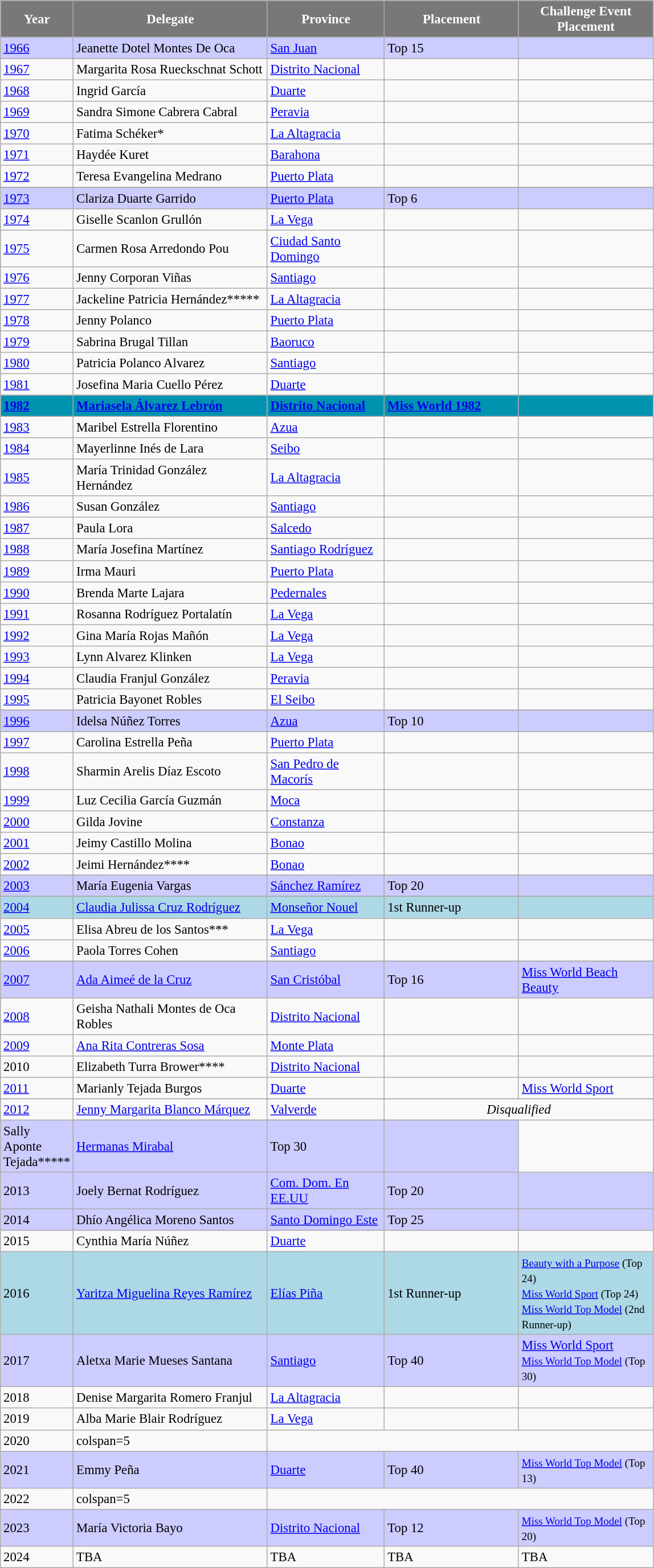<table class="wikitable sortable" style="font-size: 95%;">
<tr>
<th width="30" style="background-color:#787878;color:#FFFFFF;">Year</th>
<th width="220" style="background-color:#787878;color:#FFFFFF;">Delegate</th>
<th width="130" style="background-color:#787878;color:#FFFFFF;">Province</th>
<th width="150" style="background-color:#787878;color:#FFFFFF;">Placement</th>
<th width="150" style="background-color:#787878;color:#FFFFFF;">Challenge Event Placement</th>
</tr>
<tr>
</tr>
<tr style="background-color:#CCCCFF">
<td><a href='#'>1966</a></td>
<td>Jeanette Dotel Montes De Oca</td>
<td><a href='#'>San Juan</a></td>
<td>Top 15</td>
<td></td>
</tr>
<tr>
<td><a href='#'>1967</a></td>
<td>Margarita Rosa Rueckschnat Schott</td>
<td><a href='#'>Distrito Nacional</a></td>
<td></td>
<td></td>
</tr>
<tr>
<td><a href='#'>1968</a></td>
<td>Ingrid García</td>
<td><a href='#'>Duarte</a></td>
<td></td>
<td></td>
</tr>
<tr>
<td><a href='#'>1969</a></td>
<td>Sandra Simone Cabrera Cabral</td>
<td><a href='#'>Peravia</a></td>
<td></td>
<td></td>
</tr>
<tr>
<td><a href='#'>1970</a></td>
<td>Fatima Schéker*</td>
<td><a href='#'>La Altagracia</a></td>
<td></td>
<td></td>
</tr>
<tr>
<td><a href='#'>1971</a></td>
<td>Haydée Kuret</td>
<td><a href='#'>Barahona</a></td>
<td></td>
<td></td>
</tr>
<tr>
<td><a href='#'>1972</a></td>
<td>Teresa Evangelina Medrano</td>
<td><a href='#'>Puerto Plata</a></td>
<td></td>
<td></td>
</tr>
<tr>
</tr>
<tr style="background-color:#CCCCFF">
<td><a href='#'>1973</a></td>
<td>Clariza Duarte Garrido</td>
<td><a href='#'>Puerto Plata</a></td>
<td>Top 6</td>
<td></td>
</tr>
<tr>
<td><a href='#'>1974</a></td>
<td>Giselle Scanlon Grullón</td>
<td><a href='#'>La Vega</a></td>
<td></td>
<td></td>
</tr>
<tr>
<td><a href='#'>1975</a></td>
<td>Carmen Rosa Arredondo Pou</td>
<td><a href='#'>Ciudad Santo Domingo</a></td>
<td></td>
<td></td>
</tr>
<tr>
<td><a href='#'>1976</a></td>
<td>Jenny Corporan Viñas</td>
<td><a href='#'>Santiago</a></td>
<td></td>
<td></td>
</tr>
<tr>
<td><a href='#'>1977</a></td>
<td>Jackeline Patricia Hernández*****</td>
<td><a href='#'>La Altagracia</a></td>
<td></td>
<td></td>
</tr>
<tr>
<td><a href='#'>1978</a></td>
<td>Jenny Polanco</td>
<td><a href='#'>Puerto Plata</a></td>
<td></td>
<td></td>
</tr>
<tr>
<td><a href='#'>1979</a></td>
<td>Sabrina Brugal Tillan</td>
<td><a href='#'>Baoruco</a></td>
<td></td>
<td></td>
</tr>
<tr>
<td><a href='#'>1980</a></td>
<td>Patricia Polanco Alvarez</td>
<td><a href='#'>Santiago</a></td>
<td></td>
<td></td>
</tr>
<tr>
<td><a href='#'>1981</a></td>
<td>Josefina Maria Cuello Pérez</td>
<td><a href='#'>Duarte</a></td>
<td></td>
<td></td>
</tr>
<tr>
</tr>
<tr style="background:#0093AF; font-weight:bold;">
<td><a href='#'>1982</a></td>
<td><a href='#'>Mariasela Álvarez Lebrón</a></td>
<td><a href='#'>Distrito Nacional</a></td>
<td><a href='#'>Miss World 1982</a></td>
<td></td>
</tr>
<tr>
<td><a href='#'>1983</a></td>
<td>Maribel Estrella Florentino</td>
<td><a href='#'>Azua</a></td>
<td></td>
<td></td>
</tr>
<tr>
<td><a href='#'>1984</a></td>
<td>Mayerlinne Inés de Lara</td>
<td><a href='#'>Seibo</a></td>
<td></td>
<td></td>
</tr>
<tr>
<td><a href='#'>1985</a></td>
<td>María Trinidad González Hernández</td>
<td><a href='#'>La Altagracia</a></td>
<td></td>
<td></td>
</tr>
<tr>
<td><a href='#'>1986</a></td>
<td>Susan González</td>
<td><a href='#'>Santiago</a></td>
<td></td>
<td></td>
</tr>
<tr>
<td><a href='#'>1987</a></td>
<td>Paula Lora</td>
<td><a href='#'>Salcedo</a></td>
<td></td>
<td></td>
</tr>
<tr>
<td><a href='#'>1988</a></td>
<td>María Josefina Martínez</td>
<td><a href='#'>Santiago Rodríguez</a></td>
<td></td>
<td></td>
</tr>
<tr>
<td><a href='#'>1989</a></td>
<td>Irma Mauri</td>
<td><a href='#'>Puerto Plata</a></td>
<td></td>
<td></td>
</tr>
<tr>
<td><a href='#'>1990</a></td>
<td>Brenda Marte Lajara</td>
<td><a href='#'>Pedernales</a></td>
<td></td>
<td></td>
</tr>
<tr>
<td><a href='#'>1991</a></td>
<td>Rosanna Rodríguez Portalatín</td>
<td><a href='#'>La Vega</a></td>
<td></td>
<td></td>
</tr>
<tr>
<td><a href='#'>1992</a></td>
<td>Gina María Rojas Mañón</td>
<td><a href='#'>La Vega</a></td>
<td></td>
<td></td>
</tr>
<tr>
<td><a href='#'>1993</a></td>
<td>Lynn Alvarez Klinken</td>
<td><a href='#'>La Vega</a></td>
<td></td>
<td></td>
</tr>
<tr>
<td><a href='#'>1994</a></td>
<td>Claudia Franjul González</td>
<td><a href='#'>Peravia</a></td>
<td></td>
<td></td>
</tr>
<tr>
<td><a href='#'>1995</a></td>
<td>Patricia Bayonet Robles</td>
<td><a href='#'>El Seibo</a></td>
<td></td>
<td></td>
</tr>
<tr>
</tr>
<tr style="background-color:#CCCCFF">
<td><a href='#'>1996</a></td>
<td>Idelsa Núñez Torres</td>
<td><a href='#'>Azua</a></td>
<td>Top 10</td>
<td></td>
</tr>
<tr>
<td><a href='#'>1997</a></td>
<td>Carolina Estrella Peña</td>
<td><a href='#'>Puerto Plata</a></td>
<td></td>
<td></td>
</tr>
<tr>
<td><a href='#'>1998</a></td>
<td>Sharmin Arelis Díaz Escoto</td>
<td><a href='#'>San Pedro de Macorís</a></td>
<td></td>
<td></td>
</tr>
<tr>
<td><a href='#'>1999</a></td>
<td>Luz Cecilia García Guzmán</td>
<td><a href='#'>Moca</a></td>
<td></td>
<td></td>
</tr>
<tr>
<td><a href='#'>2000</a></td>
<td>Gilda Jovine</td>
<td><a href='#'>Constanza</a></td>
<td></td>
<td></td>
</tr>
<tr>
<td><a href='#'>2001</a></td>
<td>Jeimy Castillo Molina</td>
<td><a href='#'>Bonao</a></td>
<td></td>
<td></td>
</tr>
<tr>
<td><a href='#'>2002</a></td>
<td>Jeimi Hernández****</td>
<td><a href='#'>Bonao</a></td>
<td></td>
<td></td>
</tr>
<tr>
</tr>
<tr style="background-color:#CCCCFF">
<td><a href='#'>2003</a></td>
<td>María Eugenia Vargas</td>
<td><a href='#'>Sánchez Ramírez</a></td>
<td>Top 20</td>
<td></td>
</tr>
<tr>
</tr>
<tr style="background-color:#ADD8E6">
<td><a href='#'>2004</a></td>
<td><a href='#'>Claudia Julissa Cruz Rodríguez</a></td>
<td><a href='#'>Monseñor Nouel</a></td>
<td>1st Runner-up</td>
<td></td>
</tr>
<tr>
<td><a href='#'>2005</a></td>
<td>Elisa Abreu de los Santos***</td>
<td><a href='#'>La Vega</a></td>
<td></td>
<td></td>
</tr>
<tr>
<td><a href='#'>2006</a></td>
<td>Paola Torres Cohen</td>
<td><a href='#'>Santiago</a></td>
<td></td>
<td></td>
</tr>
<tr>
</tr>
<tr style="background-color:#CCCCFF">
<td><a href='#'>2007</a></td>
<td><a href='#'>Ada Aimeé de la Cruz</a></td>
<td><a href='#'>San Cristóbal</a></td>
<td>Top 16</td>
<td><a href='#'>Miss World Beach Beauty</a></td>
</tr>
<tr>
<td><a href='#'>2008</a></td>
<td>Geisha Nathali Montes de Oca Robles</td>
<td><a href='#'>Distrito Nacional</a></td>
<td></td>
<td></td>
</tr>
<tr>
<td><a href='#'>2009</a></td>
<td><a href='#'>Ana Rita Contreras Sosa</a></td>
<td><a href='#'>Monte Plata</a></td>
<td></td>
<td></td>
</tr>
<tr>
<td>2010</td>
<td>Elizabeth Turra Brower****</td>
<td><a href='#'>Distrito Nacional</a></td>
<td></td>
<td></td>
</tr>
<tr>
<td><a href='#'>2011</a></td>
<td>Marianly Tejada Burgos</td>
<td><a href='#'>Duarte</a></td>
<td></td>
<td><a href='#'>Miss World Sport</a></td>
</tr>
<tr>
</tr>
<tr>
<td rowspan=2><a href='#'>2012</a></td>
<td><a href='#'>Jenny Margarita Blanco Márquez</a></td>
<td><a href='#'>Valverde</a></td>
<td colspan=2 align=center><em>Disqualified</em></td>
</tr>
<tr>
</tr>
<tr style="background-color:#CCCCFF">
<td>Sally Aponte Tejada*****</td>
<td><a href='#'>Hermanas Mirabal</a></td>
<td>Top 30</td>
<td></td>
</tr>
<tr style="background-color:#CCCCFF">
<td>2013</td>
<td>Joely Bernat Rodríguez</td>
<td><a href='#'>Com. Dom. En EE.UU</a></td>
<td>Top 20</td>
<td></td>
</tr>
<tr style="background-color:#CCCCFF">
<td>2014</td>
<td>Dhío Angélica Moreno Santos</td>
<td><a href='#'>Santo Domingo Este</a></td>
<td>Top 25</td>
<td></td>
</tr>
<tr>
<td>2015</td>
<td>Cynthia María Núñez</td>
<td><a href='#'>Duarte</a></td>
<td></td>
<td></td>
</tr>
<tr style="background-color:#ADD8E6">
<td>2016</td>
<td><a href='#'>Yaritza Miguelina Reyes Ramírez</a></td>
<td><a href='#'>Elías Piña</a></td>
<td>1st Runner-up</td>
<td><small><a href='#'>Beauty with a Purpose</a> (Top 24)<br> <a href='#'>Miss World Sport</a> (Top 24)<br> <a href='#'>Miss World Top Model</a> (2nd Runner-up)</small></td>
</tr>
<tr style="background-color:#CCCCFF">
<td>2017</td>
<td>Aletxa Marie Mueses Santana</td>
<td><a href='#'>Santiago</a></td>
<td>Top 40</td>
<td><a href='#'>Miss World Sport</a><br> <small><a href='#'>Miss World Top Model</a> (Top 30)</small></td>
</tr>
<tr>
<td>2018</td>
<td>Denise Margarita Romero Franjul</td>
<td><a href='#'>La Altagracia</a></td>
<td></td>
<td></td>
</tr>
<tr>
<td>2019</td>
<td>Alba Marie Blair Rodríguez</td>
<td><a href='#'>La Vega</a></td>
<td></td>
<td></td>
</tr>
<tr>
<td>2020</td>
<td>colspan=5 </td>
</tr>
<tr style="background-color:#CCCCFF">
<td>2021</td>
<td>Emmy Peña</td>
<td><a href='#'>Duarte</a></td>
<td>Top 40</td>
<td><small> <a href='#'>Miss World Top Model</a> (Top 13)</small></td>
</tr>
<tr>
<td>2022</td>
<td>colspan=5 </td>
</tr>
<tr style="background-color:#CCCCFF">
<td>2023</td>
<td>María Victoria Bayo</td>
<td><a href='#'>Distrito Nacional</a></td>
<td>Top 12</td>
<td><small><a href='#'>Miss World Top Model</a> (Top 20)</small></td>
</tr>
<tr>
<td>2024</td>
<td>TBA</td>
<td>TBA</td>
<td>TBA</td>
<td>TBA</td>
</tr>
</table>
